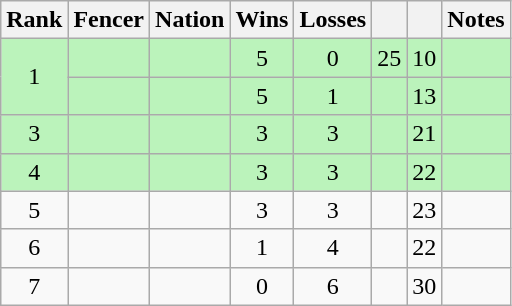<table class="wikitable sortable" style="text-align: center;">
<tr>
<th>Rank</th>
<th>Fencer</th>
<th>Nation</th>
<th>Wins</th>
<th>Losses</th>
<th></th>
<th></th>
<th>Notes</th>
</tr>
<tr style="background:#bbf3bb;">
<td rowspan=2>1</td>
<td align=left></td>
<td align=left></td>
<td>5</td>
<td>0</td>
<td>25</td>
<td>10</td>
<td></td>
</tr>
<tr style="background:#bbf3bb;">
<td align=left></td>
<td align=left></td>
<td>5</td>
<td>1</td>
<td></td>
<td>13</td>
<td></td>
</tr>
<tr style="background:#bbf3bb;">
<td>3</td>
<td align=left></td>
<td align=left></td>
<td>3</td>
<td>3</td>
<td></td>
<td>21</td>
<td></td>
</tr>
<tr style="background:#bbf3bb;">
<td>4</td>
<td align=left></td>
<td align=left></td>
<td>3</td>
<td>3</td>
<td></td>
<td>22</td>
<td></td>
</tr>
<tr>
<td>5</td>
<td align=left></td>
<td align=left></td>
<td>3</td>
<td>3</td>
<td></td>
<td>23</td>
<td></td>
</tr>
<tr>
<td>6</td>
<td align=left></td>
<td align=left></td>
<td>1</td>
<td>4</td>
<td></td>
<td>22</td>
<td></td>
</tr>
<tr>
<td>7</td>
<td align=left></td>
<td align=left></td>
<td>0</td>
<td>6</td>
<td></td>
<td>30</td>
<td></td>
</tr>
</table>
